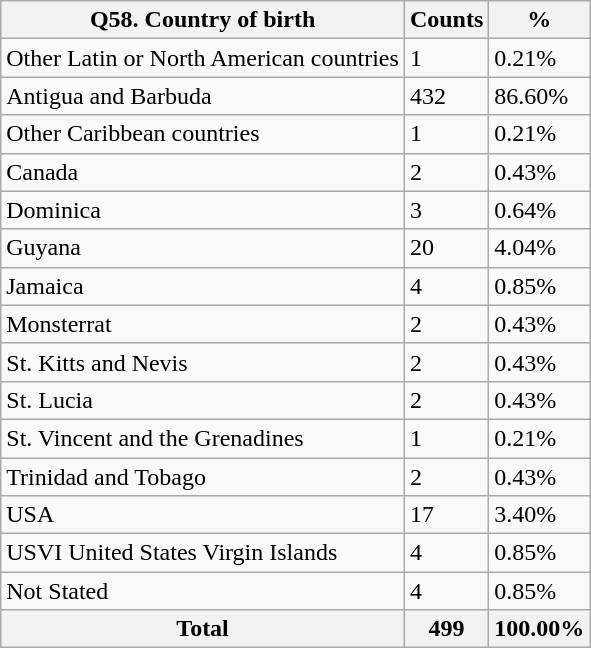<table class="wikitable sortable">
<tr>
<th>Q58. Country of birth</th>
<th>Counts</th>
<th>%</th>
</tr>
<tr>
<td>Other Latin or North American countries</td>
<td>1</td>
<td>0.21%</td>
</tr>
<tr>
<td>Antigua and Barbuda</td>
<td>432</td>
<td>86.60%</td>
</tr>
<tr>
<td>Other Caribbean countries</td>
<td>1</td>
<td>0.21%</td>
</tr>
<tr>
<td>Canada</td>
<td>2</td>
<td>0.43%</td>
</tr>
<tr>
<td>Dominica</td>
<td>3</td>
<td>0.64%</td>
</tr>
<tr>
<td>Guyana</td>
<td>20</td>
<td>4.04%</td>
</tr>
<tr>
<td>Jamaica</td>
<td>4</td>
<td>0.85%</td>
</tr>
<tr>
<td>Monsterrat</td>
<td>2</td>
<td>0.43%</td>
</tr>
<tr>
<td>St. Kitts and Nevis</td>
<td>2</td>
<td>0.43%</td>
</tr>
<tr>
<td>St. Lucia</td>
<td>2</td>
<td>0.43%</td>
</tr>
<tr>
<td>St. Vincent and the Grenadines</td>
<td>1</td>
<td>0.21%</td>
</tr>
<tr>
<td>Trinidad and Tobago</td>
<td>2</td>
<td>0.43%</td>
</tr>
<tr>
<td>USA</td>
<td>17</td>
<td>3.40%</td>
</tr>
<tr>
<td>USVI United States Virgin Islands</td>
<td>4</td>
<td>0.85%</td>
</tr>
<tr>
<td>Not Stated</td>
<td>4</td>
<td>0.85%</td>
</tr>
<tr>
<th>Total</th>
<th>499</th>
<th>100.00%</th>
</tr>
</table>
